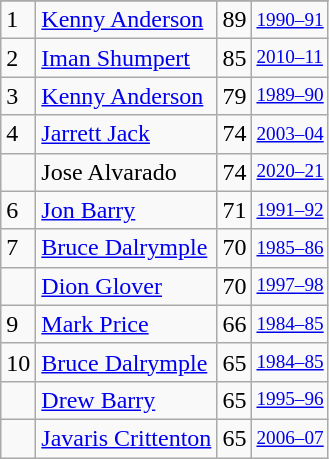<table class="wikitable">
<tr>
</tr>
<tr>
<td>1</td>
<td><a href='#'>Kenny Anderson</a></td>
<td>89</td>
<td style="font-size:80%;"><a href='#'>1990–91</a></td>
</tr>
<tr>
<td>2</td>
<td><a href='#'>Iman Shumpert</a></td>
<td>85</td>
<td style="font-size:80%;"><a href='#'>2010–11</a></td>
</tr>
<tr>
<td>3</td>
<td><a href='#'>Kenny Anderson</a></td>
<td>79</td>
<td style="font-size:80%;"><a href='#'>1989–90</a></td>
</tr>
<tr>
<td>4</td>
<td><a href='#'>Jarrett Jack</a></td>
<td>74</td>
<td style="font-size:80%;"><a href='#'>2003–04</a></td>
</tr>
<tr>
<td></td>
<td>Jose Alvarado</td>
<td>74</td>
<td style="font-size:80%;"><a href='#'>2020–21</a></td>
</tr>
<tr>
<td>6</td>
<td><a href='#'>Jon Barry</a></td>
<td>71</td>
<td style="font-size:80%;"><a href='#'>1991–92</a></td>
</tr>
<tr>
<td>7</td>
<td><a href='#'>Bruce Dalrymple</a></td>
<td>70</td>
<td style="font-size:80%;"><a href='#'>1985–86</a></td>
</tr>
<tr>
<td></td>
<td><a href='#'>Dion Glover</a></td>
<td>70</td>
<td style="font-size:80%;"><a href='#'>1997–98</a></td>
</tr>
<tr>
<td>9</td>
<td><a href='#'>Mark Price</a></td>
<td>66</td>
<td style="font-size:80%;"><a href='#'>1984–85</a></td>
</tr>
<tr>
<td>10</td>
<td><a href='#'>Bruce Dalrymple</a></td>
<td>65</td>
<td style="font-size:80%;"><a href='#'>1984–85</a></td>
</tr>
<tr>
<td></td>
<td><a href='#'>Drew Barry</a></td>
<td>65</td>
<td style="font-size:80%;"><a href='#'>1995–96</a></td>
</tr>
<tr>
<td></td>
<td><a href='#'>Javaris Crittenton</a></td>
<td>65</td>
<td style="font-size:80%;"><a href='#'>2006–07</a></td>
</tr>
</table>
